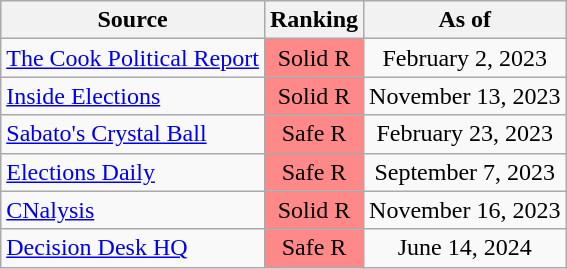<table class="wikitable" style="text-align:center">
<tr>
<th>Source</th>
<th>Ranking</th>
<th>As of</th>
</tr>
<tr>
<td align=left><a href='#'>The Cook Political Report</a></td>
<td style="color:black;background:#f88" data-sort-value=5>Solid R</td>
<td>February 2, 2023</td>
</tr>
<tr>
<td align=left><a href='#'>Inside Elections</a></td>
<td style="color:black;background:#f88" data-sort-value=5>Solid R</td>
<td>November 13, 2023</td>
</tr>
<tr>
<td align=left><a href='#'>Sabato's Crystal Ball</a></td>
<td style="color:black;background:#f88" data-sort-value=4>Safe R</td>
<td>February 23, 2023</td>
</tr>
<tr>
<td align=left><a href='#'>Elections Daily</a></td>
<td style="color:black;background:#f88" data-sort-value=4>Safe R</td>
<td>September 7, 2023</td>
</tr>
<tr>
<td align=left><a href='#'>CNalysis</a></td>
<td style="color:black;background:#f88" data-sort-value=5>Solid R</td>
<td>November 16, 2023</td>
</tr>
<tr>
<td align=left><a href='#'>Decision Desk HQ</a></td>
<td style="color:black;background:#f88" data-sort-value=4>Safe R</td>
<td>June 14, 2024</td>
</tr>
</table>
